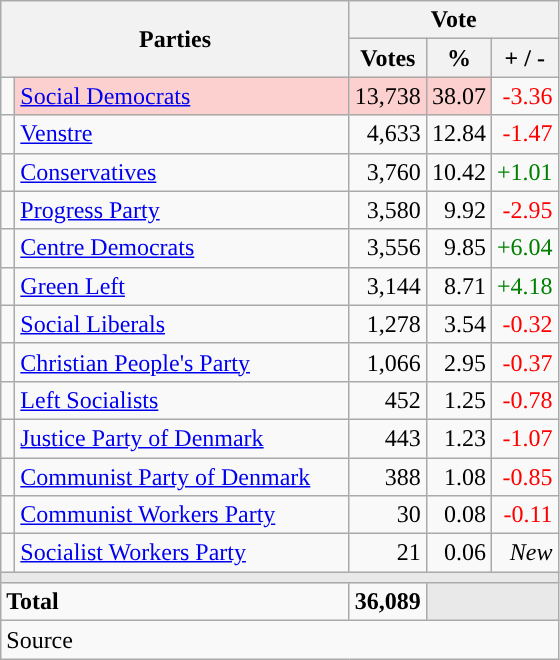<table class="wikitable" style="text-align:right;">
<tr>
<th style="text-align:centre;" rowspan="2" colspan="2" width="225">Parties</th>
<th colspan="3">Vote</th>
</tr>
<tr>
<th width="15">Votes</th>
<th width="15">%</th>
<th width="15">+ / -</th>
</tr>
<tr>
<td width="2" style="color:inherit;background:"></td>
<td bgcolor=#fbd0ce  align="left"><a href='#'>Social Democrats</a></td>
<td bgcolor=#fbd0ce>13,738</td>
<td bgcolor=#fbd0ce>38.07</td>
<td style=color:red;>-3.36</td>
</tr>
<tr>
<td width="2" style="color:inherit;background:"></td>
<td align="left"><a href='#'>Venstre</a></td>
<td>4,633</td>
<td>12.84</td>
<td style=color:red;>-1.47</td>
</tr>
<tr>
<td width="2" style="color:inherit;background:"></td>
<td align="left"><a href='#'>Conservatives</a></td>
<td>3,760</td>
<td>10.42</td>
<td style=color:green;>+1.01</td>
</tr>
<tr>
<td width="2" style="color:inherit;background:"></td>
<td align="left"><a href='#'>Progress Party</a></td>
<td>3,580</td>
<td>9.92</td>
<td style=color:red;>-2.95</td>
</tr>
<tr>
<td width="2" style="color:inherit;background:"></td>
<td align="left"><a href='#'>Centre Democrats</a></td>
<td>3,556</td>
<td>9.85</td>
<td style=color:green;>+6.04</td>
</tr>
<tr>
<td width="2" style="color:inherit;background:"></td>
<td align="left"><a href='#'>Green Left</a></td>
<td>3,144</td>
<td>8.71</td>
<td style=color:green;>+4.18</td>
</tr>
<tr>
<td width="2" style="color:inherit;background:"></td>
<td align="left"><a href='#'>Social Liberals</a></td>
<td>1,278</td>
<td>3.54</td>
<td style=color:red;>-0.32</td>
</tr>
<tr>
<td width="2" style="color:inherit;background:"></td>
<td align="left"><a href='#'>Christian People's Party</a></td>
<td>1,066</td>
<td>2.95</td>
<td style=color:red;>-0.37</td>
</tr>
<tr>
<td width="2" style="color:inherit;background:"></td>
<td align="left"><a href='#'>Left Socialists</a></td>
<td>452</td>
<td>1.25</td>
<td style=color:red;>-0.78</td>
</tr>
<tr>
<td width="2" style="color:inherit;background:"></td>
<td align="left"><a href='#'>Justice Party of Denmark</a></td>
<td>443</td>
<td>1.23</td>
<td style=color:red;>-1.07</td>
</tr>
<tr>
<td width="2" style="color:inherit;background:"></td>
<td align="left"><a href='#'>Communist Party of Denmark</a></td>
<td>388</td>
<td>1.08</td>
<td style=color:red;>-0.85</td>
</tr>
<tr>
<td width="2" style="color:inherit;background:"></td>
<td align="left"><a href='#'>Communist Workers Party</a></td>
<td>30</td>
<td>0.08</td>
<td style=color:red;>-0.11</td>
</tr>
<tr>
<td width="2" style="color:inherit;background:"></td>
<td align="left"><a href='#'>Socialist Workers Party</a></td>
<td>21</td>
<td>0.06</td>
<td><em>New</em></td>
</tr>
<tr>
<td colspan="7" bgcolor="#E9E9E9"></td>
</tr>
<tr>
<td align="left" colspan="2"><strong>Total</strong></td>
<td><strong>36,089</strong></td>
<td bgcolor="#E9E9E9" colspan="2"></td>
</tr>
<tr>
<td align="left" colspan="6">Source</td>
</tr>
</table>
